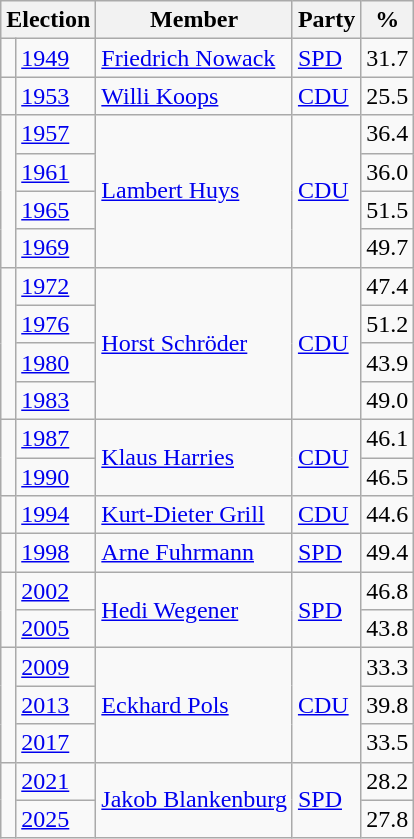<table class=wikitable>
<tr>
<th colspan=2>Election</th>
<th>Member</th>
<th>Party</th>
<th>%</th>
</tr>
<tr>
<td bgcolor=></td>
<td><a href='#'>1949</a></td>
<td><a href='#'>Friedrich Nowack</a></td>
<td><a href='#'>SPD</a></td>
<td align=right>31.7</td>
</tr>
<tr>
<td bgcolor=></td>
<td><a href='#'>1953</a></td>
<td><a href='#'>Willi Koops</a></td>
<td><a href='#'>CDU</a></td>
<td align=right>25.5</td>
</tr>
<tr>
<td rowspan=4 bgcolor=></td>
<td><a href='#'>1957</a></td>
<td rowspan=4><a href='#'>Lambert Huys</a></td>
<td rowspan=4><a href='#'>CDU</a></td>
<td align=right>36.4</td>
</tr>
<tr>
<td><a href='#'>1961</a></td>
<td align=right>36.0</td>
</tr>
<tr>
<td><a href='#'>1965</a></td>
<td align=right>51.5</td>
</tr>
<tr>
<td><a href='#'>1969</a></td>
<td align=right>49.7</td>
</tr>
<tr>
<td rowspan=4 bgcolor=></td>
<td><a href='#'>1972</a></td>
<td rowspan=4><a href='#'>Horst Schröder</a></td>
<td rowspan=4><a href='#'>CDU</a></td>
<td align=right>47.4</td>
</tr>
<tr>
<td><a href='#'>1976</a></td>
<td align=right>51.2</td>
</tr>
<tr>
<td><a href='#'>1980</a></td>
<td align=right>43.9</td>
</tr>
<tr>
<td><a href='#'>1983</a></td>
<td align=right>49.0</td>
</tr>
<tr>
<td rowspan=2 bgcolor=></td>
<td><a href='#'>1987</a></td>
<td rowspan=2><a href='#'>Klaus Harries</a></td>
<td rowspan=2><a href='#'>CDU</a></td>
<td align=right>46.1</td>
</tr>
<tr>
<td><a href='#'>1990</a></td>
<td align=right>46.5</td>
</tr>
<tr>
<td bgcolor=></td>
<td><a href='#'>1994</a></td>
<td><a href='#'>Kurt-Dieter Grill</a></td>
<td><a href='#'>CDU</a></td>
<td align=right>44.6</td>
</tr>
<tr>
<td bgcolor=></td>
<td><a href='#'>1998</a></td>
<td><a href='#'>Arne Fuhrmann</a></td>
<td><a href='#'>SPD</a></td>
<td align=right>49.4</td>
</tr>
<tr>
<td rowspan=2 bgcolor=></td>
<td><a href='#'>2002</a></td>
<td rowspan=2><a href='#'>Hedi Wegener</a></td>
<td rowspan=2><a href='#'>SPD</a></td>
<td align=right>46.8</td>
</tr>
<tr>
<td><a href='#'>2005</a></td>
<td align=right>43.8</td>
</tr>
<tr>
<td rowspan=3 bgcolor=></td>
<td><a href='#'>2009</a></td>
<td rowspan=3><a href='#'>Eckhard Pols</a></td>
<td rowspan=3><a href='#'>CDU</a></td>
<td align=right>33.3</td>
</tr>
<tr>
<td><a href='#'>2013</a></td>
<td align=right>39.8</td>
</tr>
<tr>
<td><a href='#'>2017</a></td>
<td align=right>33.5</td>
</tr>
<tr>
<td rowspan=2 bgcolor=></td>
<td><a href='#'>2021</a></td>
<td rowspan=2><a href='#'>Jakob Blankenburg</a></td>
<td rowspan=2><a href='#'>SPD</a></td>
<td align=right>28.2</td>
</tr>
<tr>
<td><a href='#'>2025</a></td>
<td align=right>27.8</td>
</tr>
</table>
